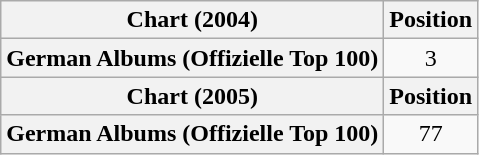<table class="wikitable plainrowheaders" style="text-align:center">
<tr>
<th scope="col">Chart (2004)</th>
<th scope="col">Position</th>
</tr>
<tr>
<th scope="row">German Albums (Offizielle Top 100)</th>
<td>3</td>
</tr>
<tr>
<th scope="col">Chart (2005)</th>
<th scope="col">Position</th>
</tr>
<tr>
<th scope="row">German Albums (Offizielle Top 100)</th>
<td>77</td>
</tr>
</table>
